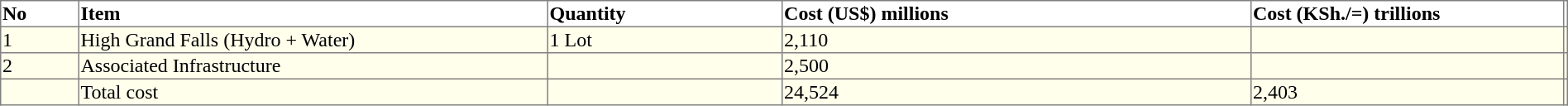<table border=1 style="border-collapse: collapse">
<tr align=left>
<th style="width:5%;">No</th>
<th style="width:30%;">Item</th>
<th style="width:15%;">Quantity</th>
<th style="width:30%;">Cost (US$) millions</th>
<th style="width:30%;">Cost (KSh./=) trillions</th>
</tr>
<tr style="vertical-align:top; background:#ffffec;">
<td>1</td>
<td>High Grand Falls (Hydro + Water)</td>
<td>1 Lot</td>
<td>2,110</td>
<td></td>
<td></td>
</tr>
<tr style="vertical-align:top; background:#ffffec;">
<td>2</td>
<td>Associated Infrastructure</td>
<td></td>
<td>2,500</td>
<td></td>
<td></td>
</tr>
<tr style="vertical-align:top; background:#ffffec;">
<td></td>
<td>Total cost</td>
<td></td>
<td>24,524</td>
<td>2,403</td>
<td></td>
</tr>
</table>
